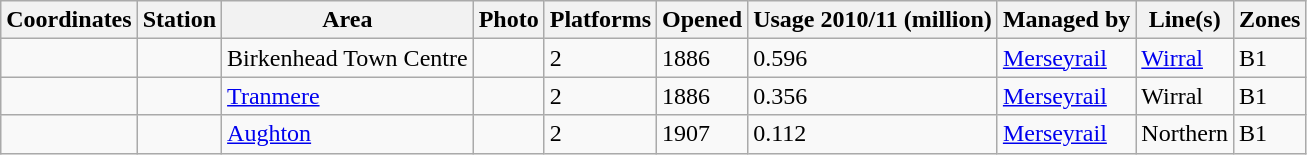<table class="wikitable">
<tr>
<th>Coordinates</th>
<th>Station</th>
<th>Area</th>
<th>Photo</th>
<th>Platforms</th>
<th>Opened</th>
<th>Usage 2010/11 (million)</th>
<th>Managed by</th>
<th>Line(s)</th>
<th>Zones</th>
</tr>
<tr>
<td></td>
<td></td>
<td>Birkenhead Town Centre</td>
<td></td>
<td>2</td>
<td>1886</td>
<td>0.596</td>
<td><a href='#'>Merseyrail</a></td>
<td><a href='#'>Wirral</a></td>
<td>B1</td>
</tr>
<tr>
<td></td>
<td></td>
<td><a href='#'>Tranmere</a></td>
<td></td>
<td>2</td>
<td>1886</td>
<td>0.356</td>
<td><a href='#'>Merseyrail</a></td>
<td>Wirral</td>
<td>B1</td>
</tr>
<tr>
<td></td>
<td></td>
<td><a href='#'>Aughton</a></td>
<td></td>
<td>2</td>
<td>1907</td>
<td>0.112</td>
<td><a href='#'>Merseyrail</a></td>
<td>Northern</td>
<td>B1</td>
</tr>
</table>
